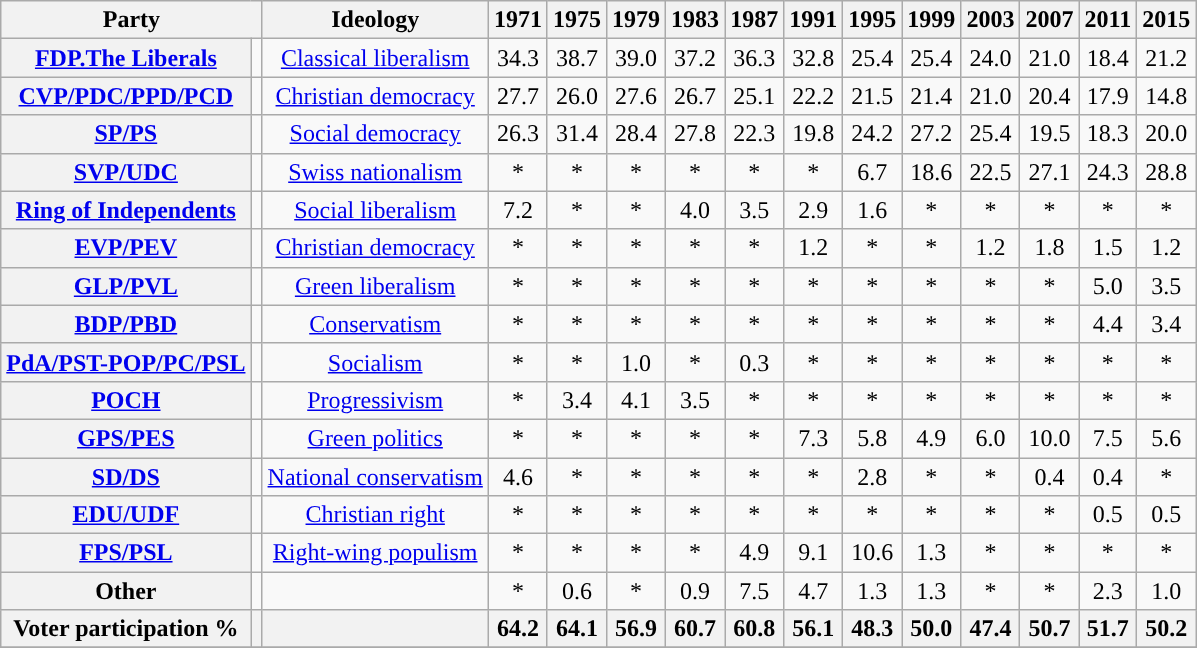<table class="wikitable sortable" style ="text-align: center">
<tr>
<th colspan="2">Party</th>
<th class="unsortable">Ideology</th>
<th>1971</th>
<th>1975</th>
<th>1979</th>
<th>1983</th>
<th>1987</th>
<th>1991</th>
<th>1995</th>
<th>1999</th>
<th>2003</th>
<th>2007</th>
<th>2011</th>
<th>2015</th>
</tr>
<tr>
<th><a href='#'>FDP.The Liberals</a></th>
<td style="color:inherit;background:"></td>
<td><a href='#'>Classical liberalism</a></td>
<td>34.3</td>
<td>38.7</td>
<td>39.0</td>
<td>37.2</td>
<td>36.3</td>
<td>32.8</td>
<td>25.4</td>
<td>25.4</td>
<td>24.0</td>
<td>21.0</td>
<td>18.4</td>
<td>21.2</td>
</tr>
<tr>
<th><a href='#'>CVP/PDC/PPD/PCD</a></th>
<td style="color:inherit;background:"></td>
<td><a href='#'>Christian democracy</a></td>
<td>27.7</td>
<td>26.0</td>
<td>27.6</td>
<td>26.7</td>
<td>25.1</td>
<td>22.2</td>
<td>21.5</td>
<td>21.4</td>
<td>21.0</td>
<td>20.4</td>
<td>17.9</td>
<td>14.8</td>
</tr>
<tr>
<th><a href='#'>SP/PS</a></th>
<td style="color:inherit;background:"></td>
<td><a href='#'>Social democracy</a></td>
<td>26.3</td>
<td>31.4</td>
<td>28.4</td>
<td>27.8</td>
<td>22.3</td>
<td>19.8</td>
<td>24.2</td>
<td>27.2</td>
<td>25.4</td>
<td>19.5</td>
<td>18.3</td>
<td>20.0</td>
</tr>
<tr>
<th><a href='#'>SVP/UDC</a></th>
<td style="color:inherit;background:"></td>
<td><a href='#'>Swiss nationalism</a></td>
<td>* </td>
<td>*</td>
<td>*</td>
<td>*</td>
<td>*</td>
<td>*</td>
<td>6.7</td>
<td>18.6</td>
<td>22.5</td>
<td>27.1</td>
<td>24.3</td>
<td>28.8</td>
</tr>
<tr>
<th><a href='#'>Ring of Independents</a></th>
<td></td>
<td><a href='#'>Social liberalism</a></td>
<td>7.2</td>
<td>*</td>
<td>*</td>
<td>4.0</td>
<td>3.5</td>
<td>2.9</td>
<td>1.6</td>
<td>*</td>
<td>*</td>
<td>*</td>
<td>*</td>
<td>*</td>
</tr>
<tr>
<th><a href='#'>EVP/PEV</a></th>
<td style="color:inherit;background:"></td>
<td><a href='#'>Christian democracy</a></td>
<td>*</td>
<td>*</td>
<td>*</td>
<td>*</td>
<td>*</td>
<td>1.2</td>
<td>*</td>
<td>*</td>
<td>1.2</td>
<td>1.8</td>
<td>1.5</td>
<td>1.2</td>
</tr>
<tr>
<th><a href='#'>GLP/PVL</a></th>
<td style="color:inherit;background:"></td>
<td><a href='#'>Green liberalism</a></td>
<td>*</td>
<td>*</td>
<td>*</td>
<td>*</td>
<td>*</td>
<td>*</td>
<td>*</td>
<td>*</td>
<td>*</td>
<td>*</td>
<td>5.0</td>
<td>3.5</td>
</tr>
<tr>
<th><a href='#'>BDP/PBD</a></th>
<td style="color:inherit;background:"></td>
<td><a href='#'>Conservatism</a></td>
<td>*</td>
<td>*</td>
<td>*</td>
<td>*</td>
<td>*</td>
<td>*</td>
<td>*</td>
<td>*</td>
<td>*</td>
<td>*</td>
<td>4.4</td>
<td>3.4</td>
</tr>
<tr>
<th><a href='#'>PdA/PST-POP/PC/PSL</a></th>
<td style="color:inherit;background:"></td>
<td><a href='#'>Socialism</a></td>
<td>*</td>
<td>*</td>
<td>1.0</td>
<td>*</td>
<td>0.3</td>
<td>*</td>
<td>*</td>
<td>*</td>
<td>*</td>
<td>*</td>
<td>*</td>
<td>*</td>
</tr>
<tr>
<th><a href='#'>POCH</a></th>
<td></td>
<td><a href='#'>Progressivism</a></td>
<td>*</td>
<td>3.4</td>
<td>4.1</td>
<td>3.5</td>
<td>*</td>
<td>*</td>
<td>*</td>
<td>*</td>
<td>*</td>
<td>*</td>
<td>*</td>
<td>*</td>
</tr>
<tr>
<th><a href='#'>GPS/PES</a></th>
<td style="color:inherit;background:"></td>
<td><a href='#'>Green politics</a></td>
<td>*</td>
<td>*</td>
<td>*</td>
<td>*</td>
<td>*</td>
<td>7.3</td>
<td>5.8</td>
<td>4.9</td>
<td>6.0</td>
<td>10.0</td>
<td>7.5</td>
<td>5.6</td>
</tr>
<tr>
<th><a href='#'>SD/DS</a></th>
<td style="color:inherit;background:"></td>
<td><a href='#'>National conservatism</a></td>
<td>4.6</td>
<td>*</td>
<td>*</td>
<td>*</td>
<td>*</td>
<td>*</td>
<td>2.8</td>
<td>*</td>
<td>*</td>
<td>0.4</td>
<td>0.4</td>
<td>*</td>
</tr>
<tr>
<th><a href='#'>EDU/UDF</a></th>
<td style="color:inherit;background:"></td>
<td><a href='#'>Christian right</a></td>
<td>*</td>
<td>*</td>
<td>*</td>
<td>*</td>
<td>*</td>
<td>*</td>
<td>*</td>
<td>*</td>
<td>*</td>
<td>*</td>
<td>0.5</td>
<td>0.5</td>
</tr>
<tr>
<th><a href='#'>FPS/PSL</a></th>
<td style="color:inherit;background:"></td>
<td><a href='#'>Right-wing populism</a></td>
<td>*</td>
<td>*</td>
<td>*</td>
<td>*</td>
<td>4.9</td>
<td>9.1</td>
<td>10.6</td>
<td>1.3</td>
<td>*</td>
<td>*</td>
<td>*</td>
<td>*</td>
</tr>
<tr>
<th>Other</th>
<td></td>
<td></td>
<td>*</td>
<td>0.6</td>
<td>*</td>
<td>0.9</td>
<td>7.5</td>
<td>4.7</td>
<td>1.3</td>
<td>1.3</td>
<td>*</td>
<td>*</td>
<td>2.3</td>
<td>1.0</td>
</tr>
<tr>
<th>Voter participation %</th>
<th></th>
<th></th>
<th>64.2</th>
<th>64.1</th>
<th>56.9</th>
<th>60.7</th>
<th>60.8</th>
<th>56.1</th>
<th>48.3</th>
<th>50.0</th>
<th>47.4</th>
<th>50.7</th>
<th>51.7</th>
<th>50.2</th>
</tr>
<tr>
</tr>
</table>
